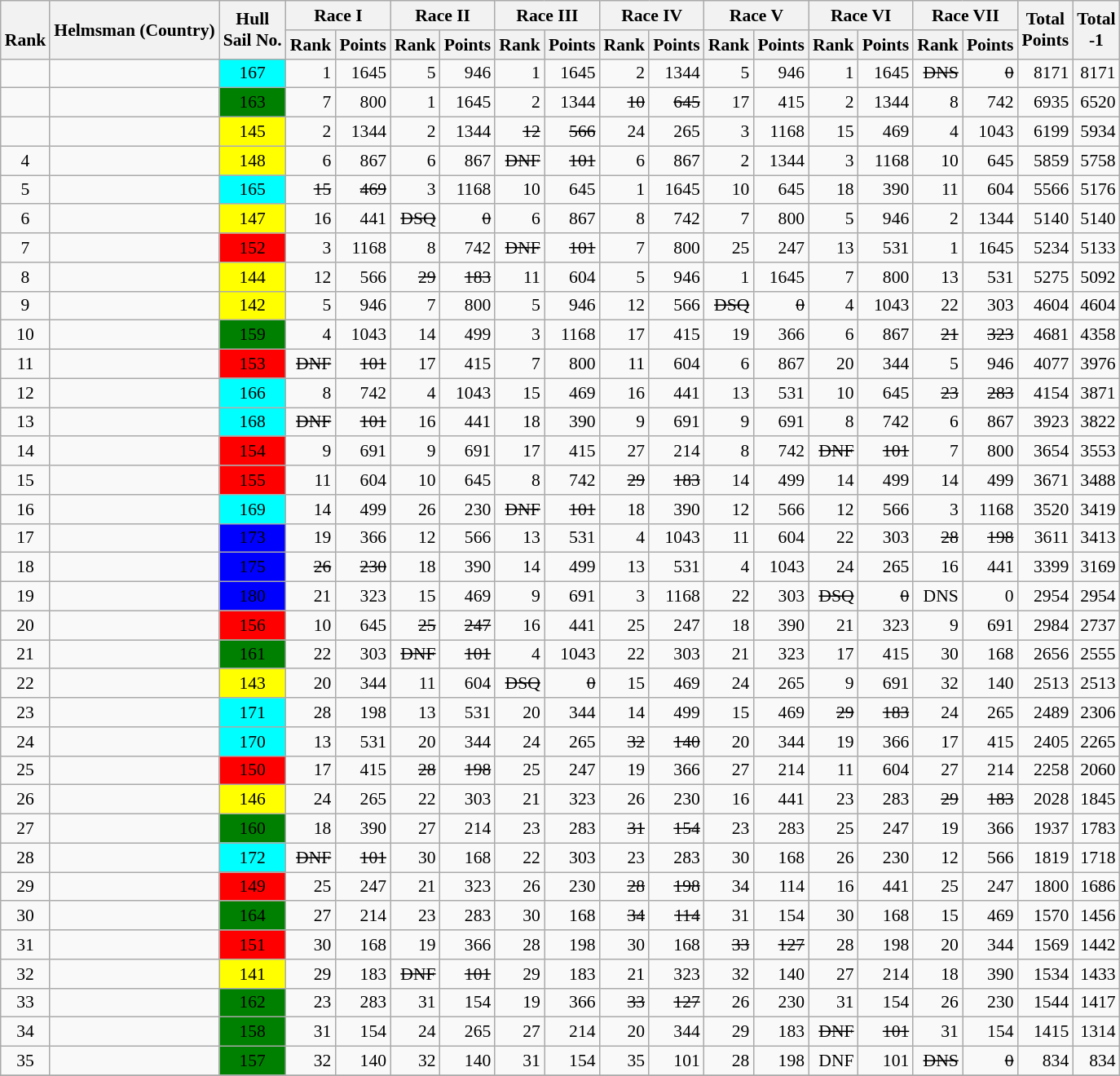<table class="wikitable" style="text-align:right; font-size:90%">
<tr>
<th rowspan="2"><br>Rank</th>
<th rowspan="2">Helmsman (Country)</th>
<th rowspan="2">Hull<br>Sail No.</th>
<th colspan="2">Race I</th>
<th colspan="2">Race II</th>
<th colspan="2">Race III</th>
<th colspan="2">Race IV</th>
<th colspan="2">Race V</th>
<th colspan="2">Race VI</th>
<th colspan="2">Race VII</th>
<th rowspan="2">Total <br>Points <br> </th>
<th rowspan="2">Total<br>-1<br> </th>
</tr>
<tr>
<th>Rank</th>
<th>Points</th>
<th>Rank</th>
<th>Points</th>
<th>Rank</th>
<th>Points</th>
<th>Rank</th>
<th>Points</th>
<th>Rank</th>
<th>Points</th>
<th>Rank</th>
<th>Points</th>
<th>Rank</th>
<th>Points</th>
</tr>
<tr style="vertical-align:top;">
<td align=center></td>
<td align=left></td>
<td align=center bgcolor=#00FFFF>167</td>
<td>1</td>
<td>1645</td>
<td>5</td>
<td>946</td>
<td>1</td>
<td>1645</td>
<td>2</td>
<td>1344</td>
<td>5</td>
<td>946</td>
<td>1</td>
<td>1645</td>
<td><s>DNS</s></td>
<td><s>0</s></td>
<td>8171</td>
<td>8171</td>
</tr>
<tr style="vertical-align:top;">
<td align=center></td>
<td align=left></td>
<td align=center bgcolor=#008000>163</td>
<td>7</td>
<td>800</td>
<td>1</td>
<td>1645</td>
<td>2</td>
<td>1344</td>
<td><s>10</s></td>
<td><s>645</s></td>
<td>17</td>
<td>415</td>
<td>2</td>
<td>1344</td>
<td>8</td>
<td>742</td>
<td>6935</td>
<td>6520</td>
</tr>
<tr style="vertical-align:top;">
<td align=center></td>
<td align=left></td>
<td align=center bgcolor=#FFFF00>145</td>
<td>2</td>
<td>1344</td>
<td>2</td>
<td>1344</td>
<td><s>12</s></td>
<td><s>566</s></td>
<td>24</td>
<td>265</td>
<td>3</td>
<td>1168</td>
<td>15</td>
<td>469</td>
<td>4</td>
<td>1043</td>
<td>6199</td>
<td>5934</td>
</tr>
<tr style="vertical-align:top;">
<td align=center>4</td>
<td align=left></td>
<td align=center bgcolor=#FFFF00>148</td>
<td>6</td>
<td>867</td>
<td>6</td>
<td>867</td>
<td><s>DNF</s></td>
<td><s>101</s></td>
<td>6</td>
<td>867</td>
<td>2</td>
<td>1344</td>
<td>3</td>
<td>1168</td>
<td>10</td>
<td>645</td>
<td>5859</td>
<td>5758</td>
</tr>
<tr style="vertical-align:top;">
<td align=center>5</td>
<td align=left></td>
<td align=center bgcolor=#00FFFF>165</td>
<td><s>15</s></td>
<td><s>469</s></td>
<td>3</td>
<td>1168</td>
<td>10</td>
<td>645</td>
<td>1</td>
<td>1645</td>
<td>10</td>
<td>645</td>
<td>18</td>
<td>390</td>
<td>11</td>
<td>604</td>
<td>5566</td>
<td>5176</td>
</tr>
<tr style="vertical-align:top;">
<td align=center>6</td>
<td align=left></td>
<td align=center bgcolor=#FFFF00>147</td>
<td>16</td>
<td>441</td>
<td><s>DSQ</s></td>
<td><s>0</s></td>
<td>6</td>
<td>867</td>
<td>8</td>
<td>742</td>
<td>7</td>
<td>800</td>
<td>5</td>
<td>946</td>
<td>2</td>
<td>1344</td>
<td>5140</td>
<td>5140</td>
</tr>
<tr style="vertical-align:top;">
<td align=center>7</td>
<td align=left></td>
<td align=center bgcolor=#FF0000>152</td>
<td>3</td>
<td>1168</td>
<td>8</td>
<td>742</td>
<td><s>DNF</s></td>
<td><s>101</s></td>
<td>7</td>
<td>800</td>
<td>25</td>
<td>247</td>
<td>13</td>
<td>531</td>
<td>1</td>
<td>1645</td>
<td>5234</td>
<td>5133</td>
</tr>
<tr style="vertical-align:top;">
<td align=center>8</td>
<td align=left></td>
<td align=center bgcolor=#FFFF00>144</td>
<td>12</td>
<td>566</td>
<td><s>29</s></td>
<td><s>183</s></td>
<td>11</td>
<td>604</td>
<td>5</td>
<td>946</td>
<td>1</td>
<td>1645</td>
<td>7</td>
<td>800</td>
<td>13</td>
<td>531</td>
<td>5275</td>
<td>5092</td>
</tr>
<tr style="vertical-align:top;">
<td align=center>9</td>
<td align=left></td>
<td align=center bgcolor=#FFFF00>142</td>
<td>5</td>
<td>946</td>
<td>7</td>
<td>800</td>
<td>5</td>
<td>946</td>
<td>12</td>
<td>566</td>
<td><s>DSQ</s></td>
<td><s>0</s></td>
<td>4</td>
<td>1043</td>
<td>22</td>
<td>303</td>
<td>4604</td>
<td>4604</td>
</tr>
<tr style="vertical-align:top;">
<td align=center>10</td>
<td align=left></td>
<td align=center bgcolor=#008000>159</td>
<td>4</td>
<td>1043</td>
<td>14</td>
<td>499</td>
<td>3</td>
<td>1168</td>
<td>17</td>
<td>415</td>
<td>19</td>
<td>366</td>
<td>6</td>
<td>867</td>
<td><s>21</s></td>
<td><s>323</s></td>
<td>4681</td>
<td>4358</td>
</tr>
<tr style="vertical-align:top;">
<td align=center>11</td>
<td align=left></td>
<td align=center bgcolor=#FF0000>153</td>
<td><s>DNF</s></td>
<td><s>101</s></td>
<td>17</td>
<td>415</td>
<td>7</td>
<td>800</td>
<td>11</td>
<td>604</td>
<td>6</td>
<td>867</td>
<td>20</td>
<td>344</td>
<td>5</td>
<td>946</td>
<td>4077</td>
<td>3976</td>
</tr>
<tr style="vertical-align:top;">
<td align=center>12</td>
<td align=left></td>
<td align=center bgcolor=#00FFFF>166</td>
<td>8</td>
<td>742</td>
<td>4</td>
<td>1043</td>
<td>15</td>
<td>469</td>
<td>16</td>
<td>441</td>
<td>13</td>
<td>531</td>
<td>10</td>
<td>645</td>
<td><s>23</s></td>
<td><s>283</s></td>
<td>4154</td>
<td>3871</td>
</tr>
<tr style="vertical-align:top;">
<td align=center>13</td>
<td align=left></td>
<td align=center bgcolor=#00FFFF>168</td>
<td><s>DNF</s></td>
<td><s>101</s></td>
<td>16</td>
<td>441</td>
<td>18</td>
<td>390</td>
<td>9</td>
<td>691</td>
<td>9</td>
<td>691</td>
<td>8</td>
<td>742</td>
<td>6</td>
<td>867</td>
<td>3923</td>
<td>3822</td>
</tr>
<tr style="vertical-align:top;">
<td align=center>14</td>
<td align=left></td>
<td align=center bgcolor=#FF0000>154</td>
<td>9</td>
<td>691</td>
<td>9</td>
<td>691</td>
<td>17</td>
<td>415</td>
<td>27</td>
<td>214</td>
<td>8</td>
<td>742</td>
<td><s>DNF</s></td>
<td><s>101</s></td>
<td>7</td>
<td>800</td>
<td>3654</td>
<td>3553</td>
</tr>
<tr style="vertical-align:top;">
<td align=center>15</td>
<td align=left></td>
<td align=center bgcolor=#FF0000>155</td>
<td>11</td>
<td>604</td>
<td>10</td>
<td>645</td>
<td>8</td>
<td>742</td>
<td><s>29</s></td>
<td><s>183</s></td>
<td>14</td>
<td>499</td>
<td>14</td>
<td>499</td>
<td>14</td>
<td>499</td>
<td>3671</td>
<td>3488</td>
</tr>
<tr style="vertical-align:top;">
<td align=center>16</td>
<td align=left></td>
<td align=center bgcolor=#00FFFF>169</td>
<td>14</td>
<td>499</td>
<td>26</td>
<td>230</td>
<td><s>DNF</s></td>
<td><s>101</s></td>
<td>18</td>
<td>390</td>
<td>12</td>
<td>566</td>
<td>12</td>
<td>566</td>
<td>3</td>
<td>1168</td>
<td>3520</td>
<td>3419</td>
</tr>
<tr style="vertical-align:top;">
<td align=center>17</td>
<td align=left></td>
<td align=center bgcolor=#0000FF>173</td>
<td>19</td>
<td>366</td>
<td>12</td>
<td>566</td>
<td>13</td>
<td>531</td>
<td>4</td>
<td>1043</td>
<td>11</td>
<td>604</td>
<td>22</td>
<td>303</td>
<td><s>28</s></td>
<td><s>198</s></td>
<td>3611</td>
<td>3413</td>
</tr>
<tr style="vertical-align:top;">
<td align=center>18</td>
<td align=left></td>
<td align=center bgcolor=#0000FF>175</td>
<td><s>26</s></td>
<td><s>230</s></td>
<td>18</td>
<td>390</td>
<td>14</td>
<td>499</td>
<td>13</td>
<td>531</td>
<td>4</td>
<td>1043</td>
<td>24</td>
<td>265</td>
<td>16</td>
<td>441</td>
<td>3399</td>
<td>3169</td>
</tr>
<tr style="vertical-align:top;">
<td align=center>19</td>
<td align=left></td>
<td align=center bgcolor=#0000FF>180</td>
<td>21</td>
<td>323</td>
<td>15</td>
<td>469</td>
<td>9</td>
<td>691</td>
<td>3</td>
<td>1168</td>
<td>22</td>
<td>303</td>
<td><s>DSQ</s></td>
<td><s>0</s></td>
<td>DNS</td>
<td>0</td>
<td>2954</td>
<td>2954</td>
</tr>
<tr style="vertical-align:top;">
<td align=center>20</td>
<td align=left></td>
<td align=center bgcolor=#FF0000>156</td>
<td>10</td>
<td>645</td>
<td><s>25</s></td>
<td><s>247</s></td>
<td>16</td>
<td>441</td>
<td>25</td>
<td>247</td>
<td>18</td>
<td>390</td>
<td>21</td>
<td>323</td>
<td>9</td>
<td>691</td>
<td>2984</td>
<td>2737</td>
</tr>
<tr style="vertical-align:top;">
<td align=center>21</td>
<td align=left></td>
<td align=center bgcolor=#008000>161</td>
<td>22</td>
<td>303</td>
<td><s>DNF</s></td>
<td><s>101</s></td>
<td>4</td>
<td>1043</td>
<td>22</td>
<td>303</td>
<td>21</td>
<td>323</td>
<td>17</td>
<td>415</td>
<td>30</td>
<td>168</td>
<td>2656</td>
<td>2555</td>
</tr>
<tr style="vertical-align:top;">
<td align=center>22</td>
<td align=left></td>
<td align=center bgcolor=#FFFF00>143</td>
<td>20</td>
<td>344</td>
<td>11</td>
<td>604</td>
<td><s>DSQ</s></td>
<td><s>0</s></td>
<td>15</td>
<td>469</td>
<td>24</td>
<td>265</td>
<td>9</td>
<td>691</td>
<td>32</td>
<td>140</td>
<td>2513</td>
<td>2513</td>
</tr>
<tr style="vertical-align:top;">
<td align=center>23</td>
<td align=left></td>
<td align=center bgcolor=#00FFFF>171</td>
<td>28</td>
<td>198</td>
<td>13</td>
<td>531</td>
<td>20</td>
<td>344</td>
<td>14</td>
<td>499</td>
<td>15</td>
<td>469</td>
<td><s>29</s></td>
<td><s>183</s></td>
<td>24</td>
<td>265</td>
<td>2489</td>
<td>2306</td>
</tr>
<tr style="vertical-align:top;">
<td align=center>24</td>
<td align=left></td>
<td align=center bgcolor=#00FFFF>170</td>
<td>13</td>
<td>531</td>
<td>20</td>
<td>344</td>
<td>24</td>
<td>265</td>
<td><s>32</s></td>
<td><s>140</s></td>
<td>20</td>
<td>344</td>
<td>19</td>
<td>366</td>
<td>17</td>
<td>415</td>
<td>2405</td>
<td>2265</td>
</tr>
<tr style="vertical-align:top;">
<td align=center>25</td>
<td align=left></td>
<td align=center bgcolor=#FF0000>150</td>
<td>17</td>
<td>415</td>
<td><s>28</s></td>
<td><s>198</s></td>
<td>25</td>
<td>247</td>
<td>19</td>
<td>366</td>
<td>27</td>
<td>214</td>
<td>11</td>
<td>604</td>
<td>27</td>
<td>214</td>
<td>2258</td>
<td>2060</td>
</tr>
<tr style="vertical-align:top;">
<td align=center>26</td>
<td align=left></td>
<td align=center bgcolor=#FFFF00>146</td>
<td>24</td>
<td>265</td>
<td>22</td>
<td>303</td>
<td>21</td>
<td>323</td>
<td>26</td>
<td>230</td>
<td>16</td>
<td>441</td>
<td>23</td>
<td>283</td>
<td><s>29</s></td>
<td><s>183</s></td>
<td>2028</td>
<td>1845</td>
</tr>
<tr style="vertical-align:top;">
<td align=center>27</td>
<td align=left></td>
<td align=center bgcolor=#008000>160</td>
<td>18</td>
<td>390</td>
<td>27</td>
<td>214</td>
<td>23</td>
<td>283</td>
<td><s>31</s></td>
<td><s>154</s></td>
<td>23</td>
<td>283</td>
<td>25</td>
<td>247</td>
<td>19</td>
<td>366</td>
<td>1937</td>
<td>1783</td>
</tr>
<tr style="vertical-align:top;">
<td align=center>28</td>
<td align=left></td>
<td align=center bgcolor=#00FFFF>172</td>
<td><s>DNF</s></td>
<td><s>101</s></td>
<td>30</td>
<td>168</td>
<td>22</td>
<td>303</td>
<td>23</td>
<td>283</td>
<td>30</td>
<td>168</td>
<td>26</td>
<td>230</td>
<td>12</td>
<td>566</td>
<td>1819</td>
<td>1718</td>
</tr>
<tr style="vertical-align:top;">
<td align=center>29</td>
<td align=left></td>
<td align=center bgcolor=#FF0000>149</td>
<td>25</td>
<td>247</td>
<td>21</td>
<td>323</td>
<td>26</td>
<td>230</td>
<td><s>28</s></td>
<td><s>198</s></td>
<td>34</td>
<td>114</td>
<td>16</td>
<td>441</td>
<td>25</td>
<td>247</td>
<td>1800</td>
<td>1686</td>
</tr>
<tr style="vertical-align:top;">
<td align=center>30</td>
<td align=left></td>
<td align=center bgcolor=#008000>164</td>
<td>27</td>
<td>214</td>
<td>23</td>
<td>283</td>
<td>30</td>
<td>168</td>
<td><s>34</s></td>
<td><s>114</s></td>
<td>31</td>
<td>154</td>
<td>30</td>
<td>168</td>
<td>15</td>
<td>469</td>
<td>1570</td>
<td>1456</td>
</tr>
<tr style="vertical-align:top;">
<td align=center>31</td>
<td align=left></td>
<td align=center bgcolor=#FF0000>151</td>
<td>30</td>
<td>168</td>
<td>19</td>
<td>366</td>
<td>28</td>
<td>198</td>
<td>30</td>
<td>168</td>
<td><s>33</s></td>
<td><s>127</s></td>
<td>28</td>
<td>198</td>
<td>20</td>
<td>344</td>
<td>1569</td>
<td>1442</td>
</tr>
<tr style="vertical-align:top;">
<td align=center>32</td>
<td align=left></td>
<td align=center bgcolor=#FFFF00>141</td>
<td>29</td>
<td>183</td>
<td><s>DNF</s></td>
<td><s>101</s></td>
<td>29</td>
<td>183</td>
<td>21</td>
<td>323</td>
<td>32</td>
<td>140</td>
<td>27</td>
<td>214</td>
<td>18</td>
<td>390</td>
<td>1534</td>
<td>1433</td>
</tr>
<tr style="vertical-align:top;">
<td align=center>33</td>
<td align=left></td>
<td align=center bgcolor=#008000>162</td>
<td>23</td>
<td>283</td>
<td>31</td>
<td>154</td>
<td>19</td>
<td>366</td>
<td><s>33</s></td>
<td><s>127</s></td>
<td>26</td>
<td>230</td>
<td>31</td>
<td>154</td>
<td>26</td>
<td>230</td>
<td>1544</td>
<td>1417</td>
</tr>
<tr style="vertical-align:top;">
<td align=center>34</td>
<td align=left></td>
<td align=center bgcolor=#008000>158</td>
<td>31</td>
<td>154</td>
<td>24</td>
<td>265</td>
<td>27</td>
<td>214</td>
<td>20</td>
<td>344</td>
<td>29</td>
<td>183</td>
<td><s>DNF</s></td>
<td><s>101</s></td>
<td>31</td>
<td>154</td>
<td>1415</td>
<td>1314</td>
</tr>
<tr style="vertical-align:top;">
<td align=center>35</td>
<td align=left></td>
<td align=center bgcolor=#008000>157</td>
<td>32</td>
<td>140</td>
<td>32</td>
<td>140</td>
<td>31</td>
<td>154</td>
<td>35</td>
<td>101</td>
<td>28</td>
<td>198</td>
<td>DNF</td>
<td>101</td>
<td><s>DNS</s></td>
<td><s>0</s></td>
<td>834</td>
<td>834</td>
</tr>
<tr style="vertical-align:top;">
</tr>
</table>
